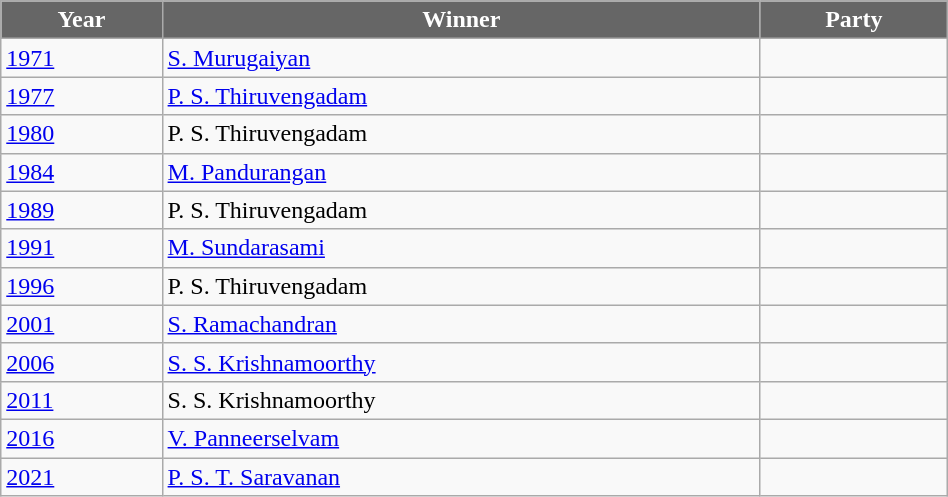<table class="wikitable" width="50%">
<tr>
<th style="background-color:#666666; color:white">Year</th>
<th style="background-color:#666666; color:white">Winner</th>
<th style="background-color:#666666; color:white" colspan="2">Party</th>
</tr>
<tr>
<td><a href='#'>1971</a></td>
<td><a href='#'>S. Murugaiyan</a></td>
<td></td>
</tr>
<tr>
<td><a href='#'>1977</a></td>
<td><a href='#'>P. S. Thiruvengadam</a></td>
<td></td>
</tr>
<tr>
<td><a href='#'>1980</a></td>
<td>P. S. Thiruvengadam</td>
<td></td>
</tr>
<tr>
<td><a href='#'>1984</a></td>
<td><a href='#'>M. Pandurangan</a></td>
<td></td>
</tr>
<tr>
<td><a href='#'>1989</a></td>
<td>P. S. Thiruvengadam</td>
<td></td>
</tr>
<tr>
<td><a href='#'>1991</a></td>
<td><a href='#'>M. Sundarasami</a></td>
<td></td>
</tr>
<tr>
<td><a href='#'>1996</a></td>
<td>P. S. Thiruvengadam</td>
<td></td>
</tr>
<tr>
<td><a href='#'>2001</a></td>
<td><a href='#'>S. Ramachandran</a></td>
<td></td>
</tr>
<tr>
<td><a href='#'>2006</a></td>
<td><a href='#'>S. S. Krishnamoorthy</a></td>
<td></td>
</tr>
<tr>
<td><a href='#'>2011</a></td>
<td>S. S. Krishnamoorthy</td>
<td></td>
</tr>
<tr>
<td><a href='#'>2016</a></td>
<td><a href='#'>V. Panneerselvam</a></td>
<td></td>
</tr>
<tr>
<td><a href='#'>2021</a></td>
<td><a href='#'>P. S. T. Saravanan</a></td>
<td></td>
</tr>
</table>
